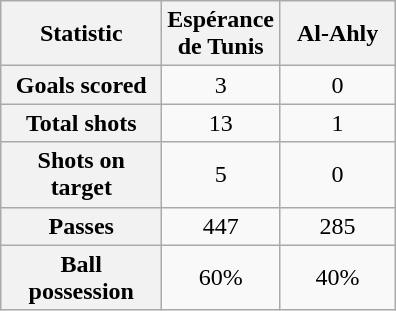<table class="wikitable plainrowheaders" style="text-align:center">
<tr>
<th scope="col" style="width:100px">Statistic</th>
<th scope="col" style="width:70px">Espérance de Tunis</th>
<th scope="col" style="width:70px">Al-Ahly</th>
</tr>
<tr>
<th scope=row>Goals scored</th>
<td>3</td>
<td>0</td>
</tr>
<tr>
<th scope=row>Total shots</th>
<td>13</td>
<td>1</td>
</tr>
<tr>
<th scope=row>Shots on target</th>
<td>5</td>
<td>0</td>
</tr>
<tr>
<th scope=row>Passes</th>
<td>447</td>
<td>285</td>
</tr>
<tr>
<th scope=row>Ball possession</th>
<td>60%</td>
<td>40%</td>
</tr>
</table>
